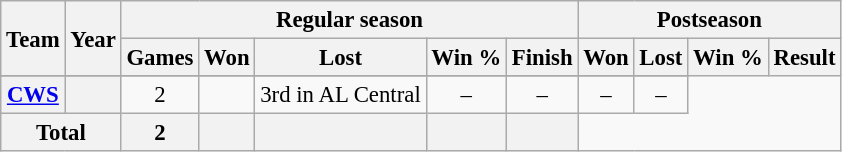<table class="wikitable" style="font-size: 95%; text-align:center;">
<tr>
<th rowspan="2">Team</th>
<th rowspan="2">Year</th>
<th colspan="5">Regular season</th>
<th colspan="4">Postseason</th>
</tr>
<tr>
<th>Games</th>
<th>Won</th>
<th>Lost</th>
<th>Win %</th>
<th>Finish</th>
<th>Won</th>
<th>Lost</th>
<th>Win %</th>
<th>Result</th>
</tr>
<tr>
</tr>
<tr>
<th><a href='#'>CWS</a></th>
<th></th>
<td>2</td>
<td></td>
<td>3rd in AL Central</td>
<td>–</td>
<td>–</td>
<td>–</td>
<td>–</td>
</tr>
<tr>
<th colspan="2">Total</th>
<th>2</th>
<th></th>
<th></th>
<th></th>
<th></th>
</tr>
</table>
